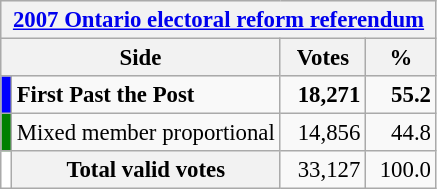<table class="wikitable" style="font-size: 95%; clear:both">
<tr style="background-color:#E9E9E9">
<th colspan=4><a href='#'>2007 Ontario electoral reform referendum</a></th>
</tr>
<tr style="background-color:#E9E9E9">
<th colspan=2 style="width: 130px">Side</th>
<th style="text-align:center; width: 50px">Votes</th>
<th style="text-align:center; width: 40px">%</th>
</tr>
<tr>
<td bgcolor="blue"></td>
<td><strong>First Past the Post</strong></td>
<td style="text-align:right;"><strong>18,271</strong></td>
<td style="text-align:right;"><strong>55.2</strong></td>
</tr>
<tr>
<td bgcolor="green"></td>
<td>Mixed member proportional</td>
<td style="text-align:right;">14,856</td>
<td style="text-align:right;">44.8</td>
</tr>
<tr>
<td bgcolor="white"></td>
<th>Total valid votes</th>
<td style="text-align:right;">33,127</td>
<td style="text-align:right;">100.0</td>
</tr>
</table>
